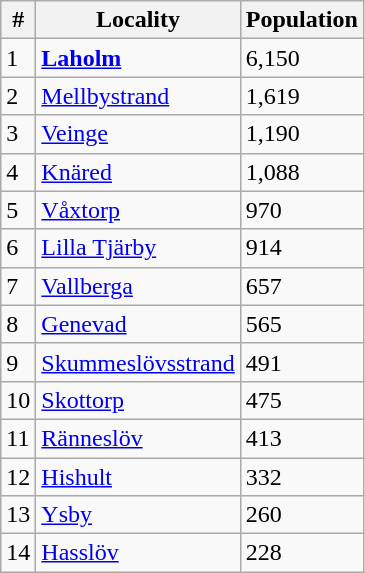<table class="wikitable">
<tr>
<th>#</th>
<th>Locality</th>
<th>Population</th>
</tr>
<tr>
<td>1</td>
<td><strong><a href='#'>Laholm</a></strong></td>
<td>6,150</td>
</tr>
<tr>
<td>2</td>
<td><a href='#'>Mellbystrand</a></td>
<td>1,619</td>
</tr>
<tr>
<td>3</td>
<td><a href='#'>Veinge</a></td>
<td>1,190</td>
</tr>
<tr>
<td>4</td>
<td><a href='#'>Knäred</a></td>
<td>1,088</td>
</tr>
<tr>
<td>5</td>
<td><a href='#'>Våxtorp</a></td>
<td>970</td>
</tr>
<tr>
<td>6</td>
<td><a href='#'>Lilla Tjärby</a></td>
<td>914</td>
</tr>
<tr>
<td>7</td>
<td><a href='#'>Vallberga</a></td>
<td>657</td>
</tr>
<tr>
<td>8</td>
<td><a href='#'>Genevad</a></td>
<td>565</td>
</tr>
<tr>
<td>9</td>
<td><a href='#'>Skummeslövsstrand</a></td>
<td>491</td>
</tr>
<tr>
<td>10</td>
<td><a href='#'>Skottorp</a></td>
<td>475</td>
</tr>
<tr>
<td>11</td>
<td><a href='#'>Ränneslöv</a></td>
<td>413</td>
</tr>
<tr>
<td>12</td>
<td><a href='#'>Hishult</a></td>
<td>332</td>
</tr>
<tr>
<td>13</td>
<td><a href='#'>Ysby</a></td>
<td>260</td>
</tr>
<tr>
<td>14</td>
<td><a href='#'>Hasslöv</a></td>
<td>228</td>
</tr>
</table>
